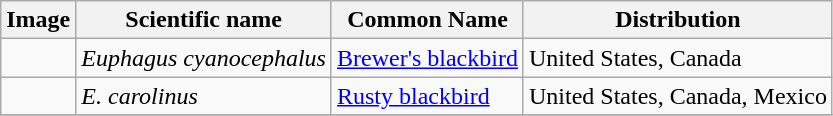<table class="wikitable">
<tr>
<th>Image</th>
<th>Scientific name</th>
<th>Common Name</th>
<th>Distribution</th>
</tr>
<tr>
<td></td>
<td><em>Euphagus cyanocephalus</em></td>
<td><a href='#'>Brewer's blackbird</a></td>
<td>United States, Canada</td>
</tr>
<tr>
<td></td>
<td><em>E. carolinus</em></td>
<td><a href='#'>Rusty blackbird</a></td>
<td>United States, Canada, Mexico</td>
</tr>
<tr>
</tr>
</table>
